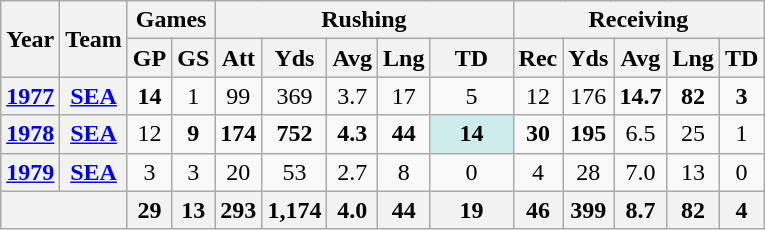<table class="wikitable" style="text-align:center;">
<tr>
<th rowspan="2">Year</th>
<th rowspan="2">Team</th>
<th colspan="2">Games</th>
<th colspan="5">Rushing</th>
<th colspan="5">Receiving</th>
</tr>
<tr>
<th>GP</th>
<th>GS</th>
<th>Att</th>
<th>Yds</th>
<th>Avg</th>
<th>Lng</th>
<th>TD</th>
<th>Rec</th>
<th>Yds</th>
<th>Avg</th>
<th>Lng</th>
<th>TD</th>
</tr>
<tr>
<th><a href='#'>1977</a></th>
<th><a href='#'>SEA</a></th>
<td><strong>14</strong></td>
<td>1</td>
<td>99</td>
<td>369</td>
<td>3.7</td>
<td>17</td>
<td>5</td>
<td>12</td>
<td>176</td>
<td><strong>14.7</strong></td>
<td><strong>82</strong></td>
<td><strong>3</strong></td>
</tr>
<tr>
<th><a href='#'>1978</a></th>
<th><a href='#'>SEA</a></th>
<td>12</td>
<td><strong>9</strong></td>
<td><strong>174</strong></td>
<td><strong>752</strong></td>
<td><strong>4.3</strong></td>
<td><strong>44</strong></td>
<td style="background:#cfecec; width:3em;"><strong>14</strong></td>
<td><strong>30</strong></td>
<td><strong>195</strong></td>
<td>6.5</td>
<td>25</td>
<td>1</td>
</tr>
<tr>
<th><a href='#'>1979</a></th>
<th><a href='#'>SEA</a></th>
<td>3</td>
<td>3</td>
<td>20</td>
<td>53</td>
<td>2.7</td>
<td>8</td>
<td>0</td>
<td>4</td>
<td>28</td>
<td>7.0</td>
<td>13</td>
<td>0</td>
</tr>
<tr>
<th colspan="2"></th>
<th>29</th>
<th>13</th>
<th>293</th>
<th>1,174</th>
<th>4.0</th>
<th>44</th>
<th>19</th>
<th>46</th>
<th>399</th>
<th>8.7</th>
<th>82</th>
<th>4</th>
</tr>
</table>
